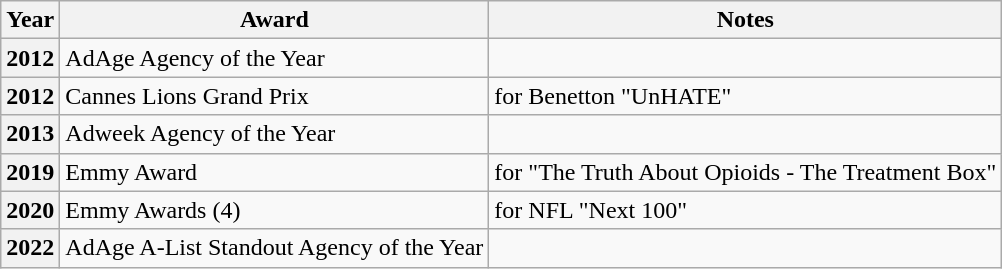<table class="wikitable" style="border: none;">
<tr>
<th>Year</th>
<th>Award</th>
<th>Notes</th>
</tr>
<tr>
<th>2012</th>
<td>AdAge Agency of the Year</td>
<td></td>
</tr>
<tr>
<th>2012</th>
<td>Cannes Lions Grand Prix</td>
<td>for Benetton "UnHATE"</td>
</tr>
<tr>
<th>2013</th>
<td>Adweek Agency of the Year</td>
<td></td>
</tr>
<tr>
<th>2019</th>
<td>Emmy Award</td>
<td>for "The Truth About Opioids - The Treatment Box"</td>
</tr>
<tr>
<th>2020</th>
<td>Emmy Awards (4)</td>
<td>for NFL "Next 100"</td>
</tr>
<tr>
<th>2022</th>
<td>AdAge A-List Standout Agency of the Year</td>
<td></td>
</tr>
</table>
